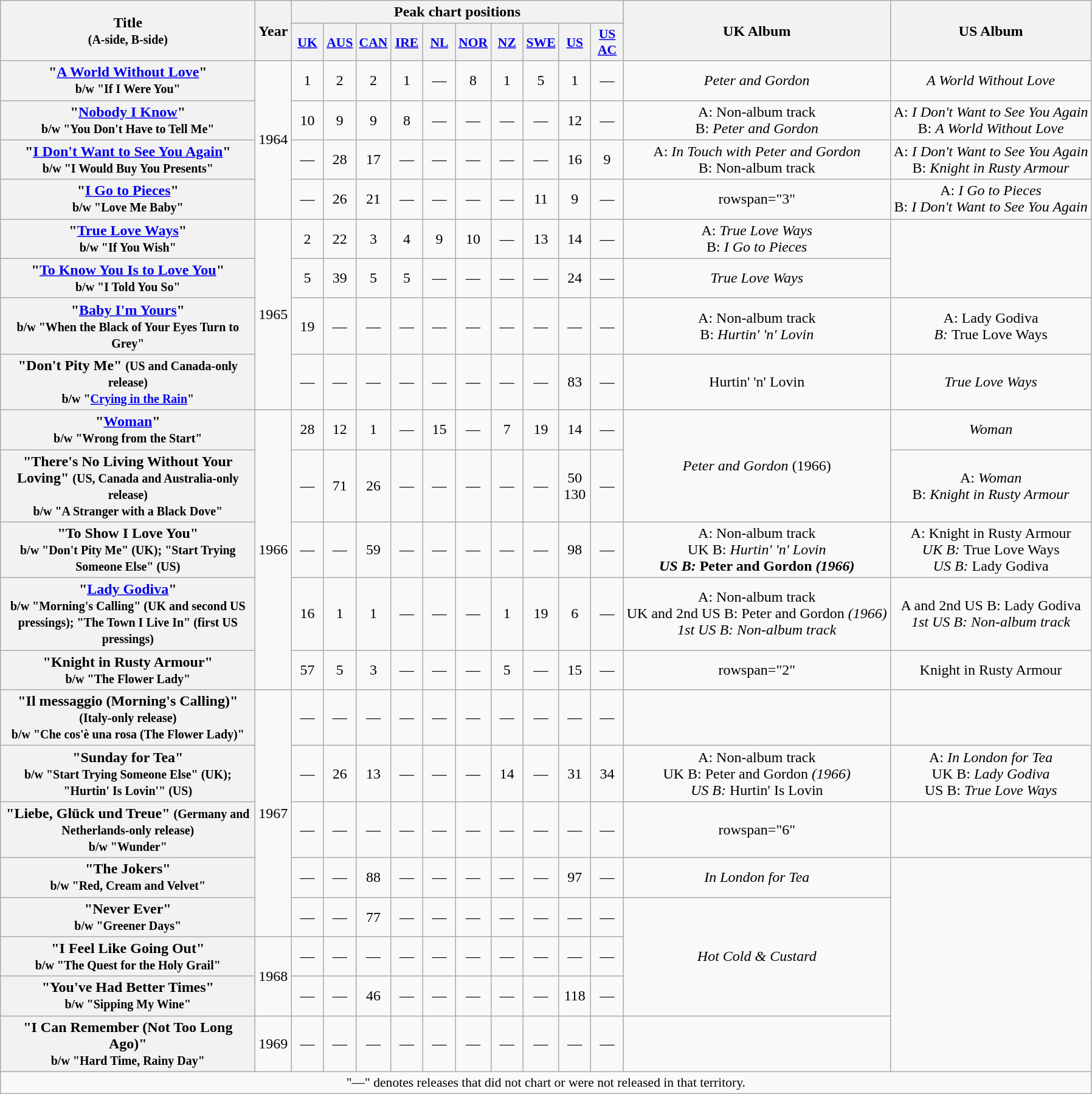<table class="wikitable plainrowheaders" style="text-align:center;">
<tr>
<th rowspan="2" scope="col" style="width:17em;">Title<br><small>(A-side, B-side)</small></th>
<th rowspan="2" scope="col" style="width:2em;">Year</th>
<th colspan="10">Peak chart positions</th>
<th rowspan="2">UK Album</th>
<th rowspan="2">US Album</th>
</tr>
<tr>
<th scope="col" style="width:2em;font-size:90%;"><a href='#'>UK</a><br></th>
<th scope="col" style="width:2em;font-size:90%;"><a href='#'>AUS</a><br></th>
<th scope="col" style="width:2em;font-size:90%;"><a href='#'>CAN</a><br></th>
<th scope="col" style="width:2em;font-size:90%;"><a href='#'>IRE</a><br></th>
<th scope="col" style="width:2em;font-size:90%;"><a href='#'>NL</a><br></th>
<th scope="col" style="width:2em;font-size:90%;"><a href='#'>NOR</a><br></th>
<th scope="col" style="width:2em;font-size:90%;"><a href='#'>NZ</a><br></th>
<th scope="col" style="width:2em;font-size:90%;"><a href='#'>SWE</a><br></th>
<th scope="col" style="width:2em;font-size:90%;"><a href='#'>US</a><br></th>
<th scope="col" style="width:2em;font-size:90%;"><a href='#'>US AC</a><br></th>
</tr>
<tr>
<th scope="row">"<a href='#'>A World Without Love</a>"<br><small>b/w "If I Were You"</small></th>
<td rowspan="4">1964</td>
<td>1</td>
<td>2</td>
<td>2</td>
<td>1</td>
<td>—</td>
<td>8</td>
<td>1</td>
<td>5</td>
<td>1</td>
<td>—</td>
<td><em>Peter and Gordon</em></td>
<td><em>A World Without Love</em></td>
</tr>
<tr>
<th scope="row">"<a href='#'>Nobody I Know</a>"<br><small>b/w "You Don't Have to Tell Me"</small></th>
<td>10</td>
<td>9</td>
<td>9</td>
<td>8</td>
<td>—</td>
<td>—</td>
<td>—</td>
<td>—</td>
<td>12</td>
<td>—</td>
<td>A: Non-album track<br>B: <em>Peter and Gordon</em></td>
<td>A: <em>I Don't Want to See You Again</em><br>B: <em>A World Without Love</em></td>
</tr>
<tr>
<th scope="row">"<a href='#'>I Don't Want to See You Again</a>"<br><small>b/w "I Would Buy You Presents"</small></th>
<td>—</td>
<td>28</td>
<td>17</td>
<td>—</td>
<td>—</td>
<td>—</td>
<td>—</td>
<td>—</td>
<td>16</td>
<td>9</td>
<td>A: <em>In Touch with Peter and Gordon</em><br>B: Non-album track</td>
<td>A: <em>I Don't Want to See You Again</em><br>B: <em>Knight in Rusty Armour</em></td>
</tr>
<tr>
<th scope="row">"<a href='#'>I Go to Pieces</a>"<br><small>b/w "Love Me Baby"</small></th>
<td>—</td>
<td>26</td>
<td>21</td>
<td>—</td>
<td>—</td>
<td>—</td>
<td>—</td>
<td>11</td>
<td>9</td>
<td>—</td>
<td>rowspan="3" </td>
<td>A: <em>I Go to Pieces</em><br>B: <em>I Don't Want to See You Again</em></td>
</tr>
<tr>
<th scope="row">"<a href='#'>True Love Ways</a>"<br><small>b/w "If You Wish"</small></th>
<td rowspan="4">1965</td>
<td>2</td>
<td>22</td>
<td>3</td>
<td>4</td>
<td>9</td>
<td>10</td>
<td>—</td>
<td>13</td>
<td>14</td>
<td>—</td>
<td>A: <em>True Love Ways</em><br>B: <em>I Go to Pieces</em></td>
</tr>
<tr>
<th scope="row">"<a href='#'>To Know You Is to Love You</a>"<br><small>b/w "I Told You So"</small></th>
<td>5</td>
<td>39</td>
<td>5</td>
<td>5</td>
<td>—</td>
<td>—</td>
<td>—</td>
<td>—</td>
<td>24</td>
<td>—</td>
<td><em>True Love Ways</em></td>
</tr>
<tr>
<th scope="row">"<a href='#'>Baby I'm Yours</a>"<br><small>b/w "When the Black of Your Eyes Turn to Grey"</small></th>
<td>19</td>
<td>—</td>
<td>—</td>
<td>—</td>
<td>—</td>
<td>—</td>
<td>—</td>
<td>—</td>
<td>—</td>
<td>—</td>
<td>A: Non-album track<br>B: <em>Hurtin' 'n' Lovin<strong></td>
<td>A: </em>Lady Godiva<em><br>B: </em>True Love Ways<em></td>
</tr>
<tr>
<th scope="row">"Don't Pity Me" <small>(US and Canada-only release)</small><br><small>b/w "<a href='#'>Crying in the Rain</a>"</small></th>
<td>—</td>
<td>—</td>
<td>—</td>
<td>—</td>
<td>—</td>
<td>—</td>
<td>—</td>
<td>—</td>
<td>83</td>
<td>—</td>
<td></em>Hurtin' 'n' Lovin</strong></td>
<td><em>True Love Ways</em></td>
</tr>
<tr>
<th scope="row">"<a href='#'>Woman</a>"<br><small>b/w "Wrong from the Start"</small></th>
<td rowspan="5">1966</td>
<td>28</td>
<td>12</td>
<td>1</td>
<td>—</td>
<td>15</td>
<td>—</td>
<td>7</td>
<td>19</td>
<td>14</td>
<td>—</td>
<td rowspan="2"><em>Peter and Gordon</em> (1966)</td>
<td><em>Woman</em></td>
</tr>
<tr>
<th scope="row">"There's No Living Without Your Loving" <small>(US, Canada and Australia-only release)</small><br><small>b/w "A Stranger with a Black Dove"</small></th>
<td>—</td>
<td>71</td>
<td>26</td>
<td>—</td>
<td>—</td>
<td>—</td>
<td>—</td>
<td>—</td>
<td>50<br>130</td>
<td>—</td>
<td>A: <em>Woman</em><br>B: <em>Knight in Rusty Armour</em></td>
</tr>
<tr>
<th scope="row">"To Show I Love You"<br><small>b/w "Don't Pity Me" (UK); "Start Trying Someone Else" (US)</small></th>
<td>—</td>
<td>—</td>
<td>59</td>
<td>—</td>
<td>—</td>
<td>—</td>
<td>—</td>
<td>—</td>
<td>98</td>
<td>—</td>
<td>A: Non-album track<br>UK B: <em>Hurtin' 'n' Lovin<strong><br>US B: </em>Peter and Gordon<em> (1966)</td>
<td>A: </em>Knight in Rusty Armour<em><br>UK B: </em>True Love Ways<em><br>US B: </em>Lady Godiva<em></td>
</tr>
<tr>
<th scope="row">"<a href='#'>Lady Godiva</a>"<br><small>b/w "Morning's Calling" (UK and second US pressings); "The Town I Live In" (first US pressings)</small></th>
<td>16</td>
<td>1</td>
<td>1</td>
<td>—</td>
<td>—</td>
<td>—</td>
<td>1</td>
<td>19</td>
<td>6</td>
<td>—</td>
<td>A: Non-album track<br>UK and 2nd US B: </em>Peter and Gordon<em> (1966)<br>1st US B: Non-album track</td>
<td>A and 2nd US B: </em>Lady Godiva<em><br>1st US B: Non-album track</td>
</tr>
<tr>
<th scope="row">"Knight in Rusty Armour"<br><small>b/w "The Flower Lady"</small></th>
<td>57</td>
<td>5</td>
<td>3</td>
<td>—</td>
<td>—</td>
<td>—</td>
<td>5</td>
<td>—</td>
<td>15</td>
<td>—</td>
<td>rowspan="2" </td>
<td></em>Knight in Rusty Armour<em></td>
</tr>
<tr>
<th scope="row">"Il messaggio (Morning's Calling)" <small>(Italy-only release)</small><br><small>b/w "Che cos'è una rosa (The Flower Lady)"</small></th>
<td rowspan="5">1967</td>
<td>—</td>
<td>—</td>
<td>—</td>
<td>—</td>
<td>—</td>
<td>—</td>
<td>—</td>
<td>—</td>
<td>—</td>
<td>—</td>
<td></td>
</tr>
<tr>
<th scope="row">"Sunday for Tea"<br><small>b/w "Start Trying Someone Else" (UK); "Hurtin' Is Lovin'" (US)</small></th>
<td>—</td>
<td>26</td>
<td>13</td>
<td>—</td>
<td>—</td>
<td>—</td>
<td>14</td>
<td>—</td>
<td>31</td>
<td>34</td>
<td>A: Non-album track<br>UK B: </em>Peter and Gordon<em> (1966)<br>US B: </em>Hurtin' Is Lovin</strong></td>
<td>A: <em>In London for Tea</em><br>UK B: <em>Lady Godiva</em><br>US B: <em>True Love Ways</em></td>
</tr>
<tr>
<th scope="row">"Liebe, Glück und Treue" <small>(Germany and Netherlands-only release)</small><br><small>b/w "Wunder"</small></th>
<td>—</td>
<td>—</td>
<td>—</td>
<td>—</td>
<td>—</td>
<td>—</td>
<td>—</td>
<td>—</td>
<td>—</td>
<td>—</td>
<td>rowspan="6" </td>
<td></td>
</tr>
<tr>
<th scope="row">"The Jokers"<br><small>b/w "Red, Cream and Velvet"</small></th>
<td>—</td>
<td>—</td>
<td>88</td>
<td>—</td>
<td>—</td>
<td>—</td>
<td>—</td>
<td>—</td>
<td>97</td>
<td>—</td>
<td><em>In London for Tea</em></td>
</tr>
<tr>
<th scope="row">"Never Ever"<br><small>b/w "Greener Days"</small></th>
<td>—</td>
<td>—</td>
<td>77</td>
<td>—</td>
<td>—</td>
<td>—</td>
<td>—</td>
<td>—</td>
<td>—</td>
<td>—</td>
<td rowspan="3"><em>Hot Cold & Custard</em></td>
</tr>
<tr>
<th scope="row">"I Feel Like Going Out"<br><small>b/w "The Quest for the Holy Grail"</small></th>
<td rowspan="2">1968</td>
<td>—</td>
<td>—</td>
<td>—</td>
<td>—</td>
<td>—</td>
<td>—</td>
<td>—</td>
<td>—</td>
<td>—</td>
<td>—</td>
</tr>
<tr>
<th scope="row">"You've Had Better Times"<br><small>b/w "Sipping My Wine"</small></th>
<td>—</td>
<td>—</td>
<td>46</td>
<td>—</td>
<td>—</td>
<td>—</td>
<td>—</td>
<td>—</td>
<td>118</td>
<td>—</td>
</tr>
<tr>
<th scope="row">"I Can Remember (Not Too Long Ago)"<br><small>b/w "Hard Time, Rainy Day"</small></th>
<td>1969</td>
<td>—</td>
<td>—</td>
<td>—</td>
<td>—</td>
<td>—</td>
<td>—</td>
<td>—</td>
<td>—</td>
<td>—</td>
<td>—</td>
<td></td>
</tr>
<tr>
<td colspan="14" style="font-size:90%">"—" denotes releases that did not chart or were not released in that territory.</td>
</tr>
</table>
